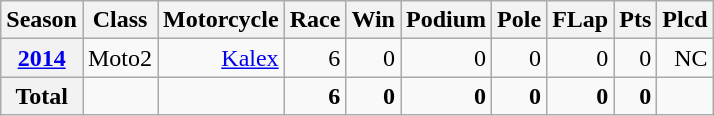<table class="wikitable" style=text-align:right>
<tr>
<th>Season</th>
<th>Class</th>
<th>Motorcycle</th>
<th>Race</th>
<th>Win</th>
<th>Podium</th>
<th>Pole</th>
<th>FLap</th>
<th>Pts</th>
<th>Plcd</th>
</tr>
<tr>
<th><a href='#'>2014</a></th>
<td>Moto2</td>
<td><a href='#'>Kalex</a></td>
<td>6</td>
<td>0</td>
<td>0</td>
<td>0</td>
<td>0</td>
<td>0</td>
<td>NC</td>
</tr>
<tr>
<th>Total</th>
<td></td>
<td></td>
<td><strong>6</strong></td>
<td><strong>0</strong></td>
<td><strong>0</strong></td>
<td><strong>0</strong></td>
<td><strong>0</strong></td>
<td><strong>0</strong></td>
<td></td>
</tr>
</table>
